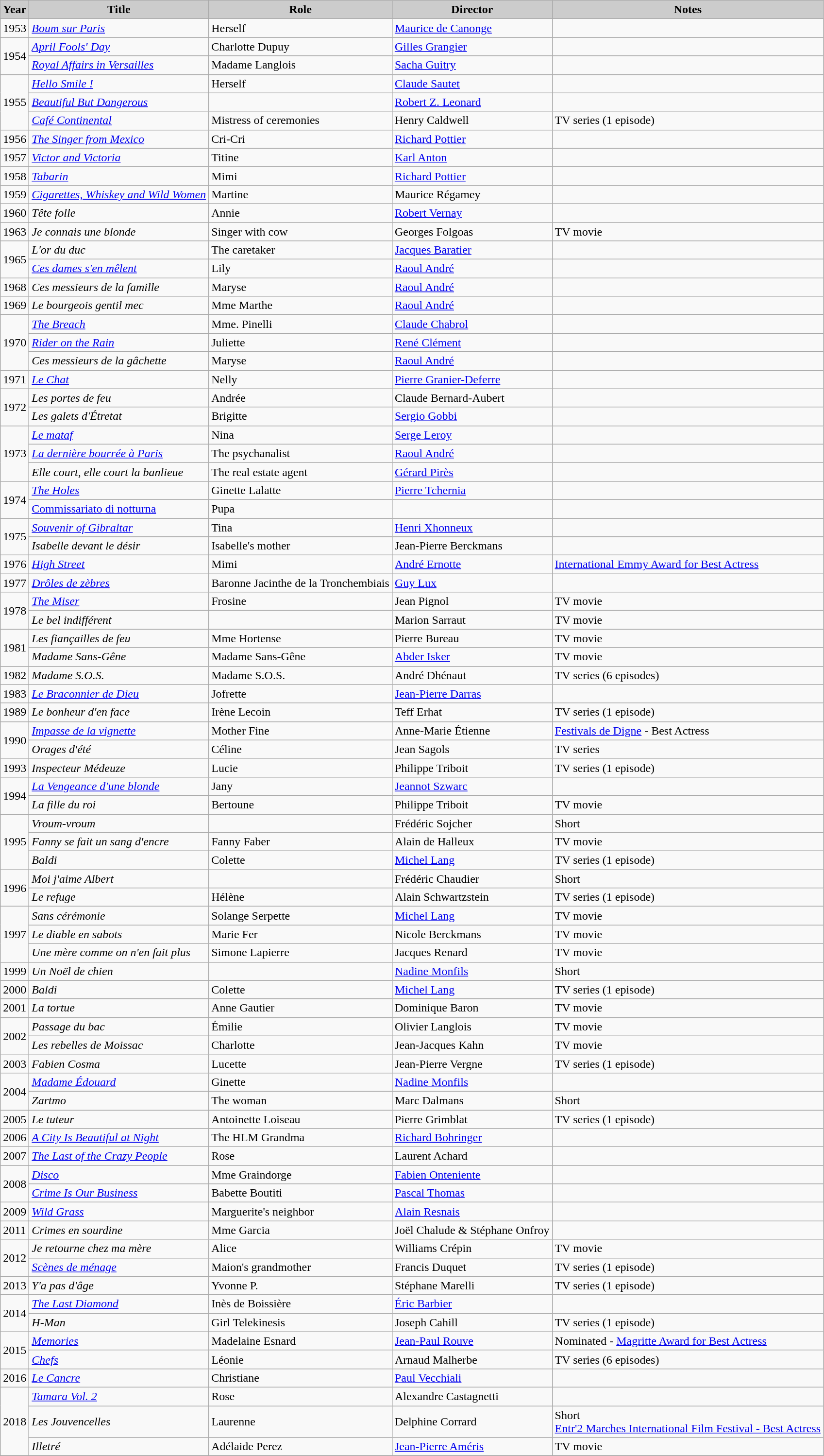<table class="wikitable">
<tr>
<th style="background: #CCCCCC;">Year</th>
<th style="background: #CCCCCC;">Title</th>
<th style="background: #CCCCCC;">Role</th>
<th style="background: #CCCCCC;">Director</th>
<th style="background: #CCCCCC;">Notes</th>
</tr>
<tr>
<td>1953</td>
<td><em><a href='#'>Boum sur Paris</a></em></td>
<td>Herself</td>
<td><a href='#'>Maurice de Canonge</a></td>
<td></td>
</tr>
<tr>
<td rowspan=2>1954</td>
<td><em><a href='#'>April Fools' Day</a></em></td>
<td>Charlotte Dupuy</td>
<td><a href='#'>Gilles Grangier</a></td>
<td></td>
</tr>
<tr>
<td><em><a href='#'>Royal Affairs in Versailles</a></em></td>
<td>Madame Langlois</td>
<td><a href='#'>Sacha Guitry</a></td>
<td></td>
</tr>
<tr>
<td rowspan=3>1955</td>
<td><em><a href='#'>Hello Smile !</a></em></td>
<td>Herself</td>
<td><a href='#'>Claude Sautet</a></td>
<td></td>
</tr>
<tr>
<td><em><a href='#'>Beautiful But Dangerous</a></em></td>
<td></td>
<td><a href='#'>Robert Z. Leonard</a></td>
<td></td>
</tr>
<tr>
<td><em><a href='#'>Café Continental</a></em></td>
<td>Mistress of ceremonies</td>
<td>Henry Caldwell</td>
<td>TV series (1 episode)</td>
</tr>
<tr>
<td>1956</td>
<td><em><a href='#'>The Singer from Mexico</a></em></td>
<td>Cri-Cri</td>
<td><a href='#'>Richard Pottier</a></td>
<td></td>
</tr>
<tr>
<td>1957</td>
<td><em><a href='#'>Victor and Victoria</a></em></td>
<td>Titine</td>
<td><a href='#'>Karl Anton</a></td>
<td></td>
</tr>
<tr>
<td>1958</td>
<td><em><a href='#'>Tabarin</a></em></td>
<td>Mimi</td>
<td><a href='#'>Richard Pottier</a></td>
<td></td>
</tr>
<tr>
<td>1959</td>
<td><em><a href='#'>Cigarettes, Whiskey and Wild Women</a></em></td>
<td>Martine</td>
<td>Maurice Régamey</td>
<td></td>
</tr>
<tr>
<td>1960</td>
<td><em>Tête folle</em></td>
<td>Annie</td>
<td><a href='#'>Robert Vernay</a></td>
<td></td>
</tr>
<tr>
<td>1963</td>
<td><em>Je connais une blonde</em></td>
<td>Singer with cow</td>
<td>Georges Folgoas</td>
<td>TV movie</td>
</tr>
<tr>
<td rowspan=2>1965</td>
<td><em>L'or du duc</em></td>
<td>The caretaker</td>
<td><a href='#'>Jacques Baratier</a></td>
<td></td>
</tr>
<tr>
<td><em><a href='#'>Ces dames s'en mêlent</a></em></td>
<td>Lily</td>
<td><a href='#'>Raoul André</a></td>
<td></td>
</tr>
<tr>
<td>1968</td>
<td><em>Ces messieurs de la famille</em></td>
<td>Maryse</td>
<td><a href='#'>Raoul André</a></td>
<td></td>
</tr>
<tr>
<td>1969</td>
<td><em>Le bourgeois gentil mec</em></td>
<td>Mme Marthe</td>
<td><a href='#'>Raoul André</a></td>
<td></td>
</tr>
<tr>
<td rowspan=3>1970</td>
<td><em><a href='#'>The Breach</a></em></td>
<td>Mme. Pinelli</td>
<td><a href='#'>Claude Chabrol</a></td>
<td></td>
</tr>
<tr>
<td><em><a href='#'>Rider on the Rain</a></em></td>
<td>Juliette</td>
<td><a href='#'>René Clément</a></td>
<td></td>
</tr>
<tr>
<td><em>Ces messieurs de la gâchette</em></td>
<td>Maryse</td>
<td><a href='#'>Raoul André</a></td>
<td></td>
</tr>
<tr>
<td>1971</td>
<td><em><a href='#'>Le Chat</a></em></td>
<td>Nelly</td>
<td><a href='#'>Pierre Granier-Deferre</a></td>
<td></td>
</tr>
<tr>
<td rowspan=2>1972</td>
<td><em>Les portes de feu</em></td>
<td>Andrée</td>
<td>Claude Bernard-Aubert</td>
<td></td>
</tr>
<tr>
<td><em>Les galets d'Étretat</em></td>
<td>Brigitte</td>
<td><a href='#'>Sergio Gobbi</a></td>
<td></td>
</tr>
<tr>
<td rowspan=3>1973</td>
<td><em><a href='#'>Le mataf</a></em></td>
<td>Nina</td>
<td><a href='#'>Serge Leroy</a></td>
<td></td>
</tr>
<tr>
<td><em><a href='#'>La dernière bourrée à Paris</a></em></td>
<td>The psychanalist</td>
<td><a href='#'>Raoul André</a></td>
<td></td>
</tr>
<tr>
<td><em>Elle court, elle court la banlieue</em></td>
<td>The real estate agent</td>
<td><a href='#'>Gérard Pirès</a></td>
<td></td>
</tr>
<tr>
<td rowspan=2>1974</td>
<td><em><a href='#'>The Holes</a></em></td>
<td>Ginette Lalatte</td>
<td><a href='#'>Pierre Tchernia</a></td>
<td></td>
</tr>
<tr>
<td><a href='#'>Commissariato di notturna</a></td>
<td>Pupa</td>
<td></td>
<td></td>
</tr>
<tr>
<td rowspan=2>1975</td>
<td><em><a href='#'>Souvenir of Gibraltar</a></em></td>
<td>Tina</td>
<td><a href='#'>Henri Xhonneux</a></td>
<td></td>
</tr>
<tr>
<td><em>Isabelle devant le désir</em></td>
<td>Isabelle's mother</td>
<td>Jean-Pierre Berckmans</td>
<td></td>
</tr>
<tr>
<td>1976</td>
<td><em><a href='#'>High Street</a></em></td>
<td>Mimi</td>
<td><a href='#'>André Ernotte</a></td>
<td><a href='#'>International Emmy Award for Best Actress</a></td>
</tr>
<tr>
<td>1977</td>
<td><em><a href='#'>Drôles de zèbres</a></em></td>
<td>Baronne Jacinthe de la Tronchembiais</td>
<td><a href='#'>Guy Lux</a></td>
<td></td>
</tr>
<tr>
<td rowspan=2>1978</td>
<td><em><a href='#'>The Miser</a></em></td>
<td>Frosine</td>
<td>Jean Pignol</td>
<td>TV movie</td>
</tr>
<tr>
<td><em>Le bel indifférent</em></td>
<td></td>
<td>Marion Sarraut</td>
<td>TV movie</td>
</tr>
<tr>
<td rowspan=2>1981</td>
<td><em>Les fiançailles de feu</em></td>
<td>Mme Hortense</td>
<td>Pierre Bureau</td>
<td>TV movie</td>
</tr>
<tr>
<td><em>Madame Sans-Gêne</em></td>
<td>Madame Sans-Gêne</td>
<td><a href='#'>Abder Isker</a></td>
<td>TV movie</td>
</tr>
<tr>
<td>1982</td>
<td><em>Madame S.O.S.</em></td>
<td>Madame S.O.S.</td>
<td>André Dhénaut</td>
<td>TV series (6 episodes)</td>
</tr>
<tr>
<td>1983</td>
<td><em><a href='#'>Le Braconnier de Dieu</a></em></td>
<td>Jofrette</td>
<td><a href='#'>Jean-Pierre Darras</a></td>
<td></td>
</tr>
<tr>
<td>1989</td>
<td><em>Le bonheur d'en face</em></td>
<td>Irène Lecoin</td>
<td>Teff Erhat</td>
<td>TV series (1 episode)</td>
</tr>
<tr>
<td rowspan=2>1990</td>
<td><em><a href='#'>Impasse de la vignette</a></em></td>
<td>Mother Fine</td>
<td>Anne-Marie Étienne</td>
<td><a href='#'>Festivals de Digne</a> - Best Actress</td>
</tr>
<tr>
<td><em>Orages d'été</em></td>
<td>Céline</td>
<td>Jean Sagols</td>
<td>TV series</td>
</tr>
<tr>
<td>1993</td>
<td><em>Inspecteur Médeuze</em></td>
<td>Lucie</td>
<td>Philippe Triboit</td>
<td>TV series (1 episode)</td>
</tr>
<tr>
<td rowspan=2>1994</td>
<td><em><a href='#'>La Vengeance d'une blonde</a></em></td>
<td>Jany</td>
<td><a href='#'>Jeannot Szwarc</a></td>
<td></td>
</tr>
<tr>
<td><em>La fille du roi</em></td>
<td>Bertoune</td>
<td>Philippe Triboit</td>
<td>TV movie</td>
</tr>
<tr>
<td rowspan=3>1995</td>
<td><em>Vroum-vroum</em></td>
<td></td>
<td>Frédéric Sojcher</td>
<td>Short</td>
</tr>
<tr>
<td><em>Fanny se fait un sang d'encre</em></td>
<td>Fanny Faber</td>
<td>Alain de Halleux</td>
<td>TV movie</td>
</tr>
<tr>
<td><em>Baldi</em></td>
<td>Colette</td>
<td><a href='#'>Michel Lang</a></td>
<td>TV series (1 episode)</td>
</tr>
<tr>
<td rowspan=2>1996</td>
<td><em>Moi j'aime Albert</em></td>
<td></td>
<td>Frédéric Chaudier</td>
<td>Short</td>
</tr>
<tr>
<td><em>Le refuge</em></td>
<td>Hélène</td>
<td>Alain Schwartzstein</td>
<td>TV series (1 episode)</td>
</tr>
<tr>
<td rowspan=3>1997</td>
<td><em>Sans cérémonie</em></td>
<td>Solange Serpette</td>
<td><a href='#'>Michel Lang</a></td>
<td>TV movie</td>
</tr>
<tr>
<td><em>Le diable en sabots</em></td>
<td>Marie Fer</td>
<td>Nicole Berckmans</td>
<td>TV movie</td>
</tr>
<tr>
<td><em>Une mère comme on n'en fait plus</em></td>
<td>Simone Lapierre</td>
<td>Jacques Renard</td>
<td>TV movie</td>
</tr>
<tr>
<td>1999</td>
<td><em>Un Noël de chien</em></td>
<td></td>
<td><a href='#'>Nadine Monfils</a></td>
<td>Short</td>
</tr>
<tr>
<td>2000</td>
<td><em>Baldi</em></td>
<td>Colette</td>
<td><a href='#'>Michel Lang</a></td>
<td>TV series (1 episode)</td>
</tr>
<tr>
<td>2001</td>
<td><em>La tortue</em></td>
<td>Anne Gautier</td>
<td>Dominique Baron</td>
<td>TV movie</td>
</tr>
<tr>
<td rowspan=2>2002</td>
<td><em>Passage du bac</em></td>
<td>Émilie</td>
<td>Olivier Langlois</td>
<td>TV movie</td>
</tr>
<tr>
<td><em>Les rebelles de Moissac</em></td>
<td>Charlotte</td>
<td>Jean-Jacques Kahn</td>
<td>TV movie</td>
</tr>
<tr>
<td>2003</td>
<td><em>Fabien Cosma</em></td>
<td>Lucette</td>
<td>Jean-Pierre Vergne</td>
<td>TV series (1 episode)</td>
</tr>
<tr>
<td rowspan=2>2004</td>
<td><em><a href='#'>Madame Édouard</a></em></td>
<td>Ginette</td>
<td><a href='#'>Nadine Monfils</a></td>
<td></td>
</tr>
<tr>
<td><em>Zartmo</em></td>
<td>The woman</td>
<td>Marc Dalmans</td>
<td>Short</td>
</tr>
<tr>
<td>2005</td>
<td><em>Le tuteur</em></td>
<td>Antoinette Loiseau</td>
<td>Pierre Grimblat</td>
<td>TV series (1 episode)</td>
</tr>
<tr>
<td>2006</td>
<td><em><a href='#'>A City Is Beautiful at Night</a></em></td>
<td>The HLM Grandma</td>
<td><a href='#'>Richard Bohringer</a></td>
<td></td>
</tr>
<tr>
<td>2007</td>
<td><em><a href='#'>The Last of the Crazy People</a></em></td>
<td>Rose</td>
<td>Laurent Achard</td>
<td></td>
</tr>
<tr>
<td rowspan=2>2008</td>
<td><em><a href='#'>Disco</a></em></td>
<td>Mme Graindorge</td>
<td><a href='#'>Fabien Onteniente</a></td>
<td></td>
</tr>
<tr>
<td><em><a href='#'>Crime Is Our Business</a></em></td>
<td>Babette Boutiti</td>
<td><a href='#'>Pascal Thomas</a></td>
<td></td>
</tr>
<tr>
<td>2009</td>
<td><em><a href='#'>Wild Grass</a></em></td>
<td>Marguerite's neighbor</td>
<td><a href='#'>Alain Resnais</a></td>
<td></td>
</tr>
<tr>
<td>2011</td>
<td><em>Crimes en sourdine</em></td>
<td>Mme Garcia</td>
<td>Joël Chalude & Stéphane Onfroy</td>
<td></td>
</tr>
<tr>
<td rowspan=2>2012</td>
<td><em>Je retourne chez ma mère</em></td>
<td>Alice</td>
<td>Williams Crépin</td>
<td>TV movie</td>
</tr>
<tr>
<td><em><a href='#'>Scènes de ménage</a></em></td>
<td>Maion's grandmother</td>
<td>Francis Duquet</td>
<td>TV series (1 episode)</td>
</tr>
<tr>
<td>2013</td>
<td><em>Y'a pas d'âge</em></td>
<td>Yvonne P.</td>
<td>Stéphane Marelli</td>
<td>TV series (1 episode)</td>
</tr>
<tr>
<td rowspan=2>2014</td>
<td><em><a href='#'>The Last Diamond</a></em></td>
<td>Inès de Boissière</td>
<td><a href='#'>Éric Barbier</a></td>
<td></td>
</tr>
<tr>
<td><em>H-Man</em></td>
<td>Girl Telekinesis</td>
<td>Joseph Cahill</td>
<td>TV series (1 episode)</td>
</tr>
<tr>
<td rowspan=2>2015</td>
<td><em><a href='#'>Memories</a></em></td>
<td>Madelaine Esnard</td>
<td><a href='#'>Jean-Paul Rouve</a></td>
<td>Nominated - <a href='#'>Magritte Award for Best Actress</a></td>
</tr>
<tr>
<td><em><a href='#'>Chefs</a></em></td>
<td>Léonie</td>
<td>Arnaud Malherbe</td>
<td>TV series (6 episodes)</td>
</tr>
<tr>
<td>2016</td>
<td><em><a href='#'>Le Cancre</a></em></td>
<td>Christiane</td>
<td><a href='#'>Paul Vecchiali</a></td>
<td></td>
</tr>
<tr>
<td rowspan=3>2018</td>
<td><em><a href='#'>Tamara Vol. 2</a></em></td>
<td>Rose</td>
<td>Alexandre Castagnetti</td>
<td></td>
</tr>
<tr>
<td><em>Les Jouvencelles</em></td>
<td>Laurenne</td>
<td>Delphine Corrard</td>
<td>Short<br><a href='#'>Entr'2 Marches International Film Festival - Best Actress</a></td>
</tr>
<tr>
<td><em>Illetré</em></td>
<td>Adélaide Perez</td>
<td><a href='#'>Jean-Pierre Améris</a></td>
<td>TV movie</td>
</tr>
<tr>
</tr>
</table>
